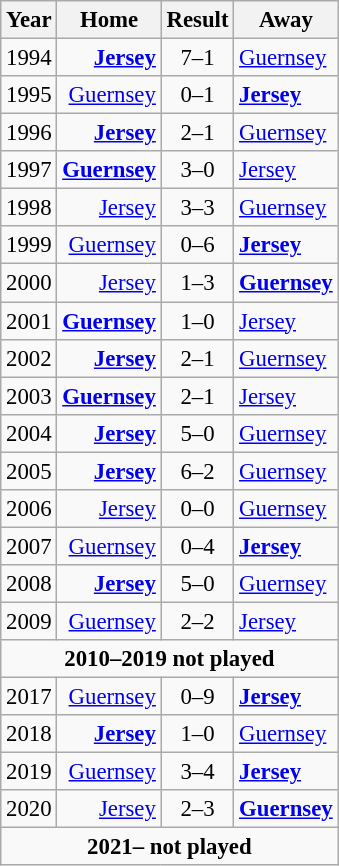<table class="wikitable" style="text-align: center; font-size:95%;">
<tr>
<th>Year</th>
<th>Home</th>
<th>Result</th>
<th>Away</th>
</tr>
<tr style="text-align:center">
<td>1994</td>
<td align="right"><strong> <a href='#'>Jersey</a></strong> </td>
<td>7–1</td>
<td align="left"> <a href='#'>Guernsey</a></td>
</tr>
<tr style="text-align:center">
<td>1995</td>
<td align="right"><a href='#'>Guernsey</a> </td>
<td>0–1</td>
<td align="left"><strong> <a href='#'>Jersey</a></strong></td>
</tr>
<tr style="text-align:center">
<td>1996</td>
<td align="right"><strong> <a href='#'>Jersey</a></strong> </td>
<td>2–1</td>
<td align="left"> <a href='#'>Guernsey</a></td>
</tr>
<tr style="text-align:center">
<td>1997</td>
<td align="right"><strong> <a href='#'>Guernsey</a></strong> </td>
<td>3–0</td>
<td align="left"> <a href='#'>Jersey</a></td>
</tr>
<tr style="text-align:center">
<td>1998</td>
<td align="right"><a href='#'>Jersey</a> </td>
<td>3–3</td>
<td align="left"> <a href='#'>Guernsey</a></td>
</tr>
<tr style="text-align:center">
<td>1999</td>
<td align="right"><a href='#'>Guernsey</a> </td>
<td>0–6</td>
<td align="left"><strong> <a href='#'>Jersey</a></strong></td>
</tr>
<tr style="text-align:center">
<td>2000</td>
<td align="right"><a href='#'>Jersey</a> </td>
<td>1–3</td>
<td align="left"><strong> <a href='#'>Guernsey</a></strong></td>
</tr>
<tr style="text-align:center">
<td>2001</td>
<td align="right"><strong> <a href='#'>Guernsey</a></strong> </td>
<td>1–0</td>
<td align="left"> <a href='#'>Jersey</a></td>
</tr>
<tr style="text-align:center">
<td>2002</td>
<td align="right"><strong> <a href='#'>Jersey</a></strong> </td>
<td>2–1</td>
<td align="left"> <a href='#'>Guernsey</a></td>
</tr>
<tr style="text-align:center;">
<td>2003</td>
<td align="right"><strong> <a href='#'>Guernsey</a></strong> </td>
<td>2–1</td>
<td align="left"> <a href='#'>Jersey</a></td>
</tr>
<tr style="text-align:center;">
<td>2004</td>
<td align="right"><strong><a href='#'>Jersey</a> </strong></td>
<td>5–0</td>
<td align="left"> <a href='#'>Guernsey</a></td>
</tr>
<tr style="text-align:center">
<td>2005</td>
<td align="right"><strong><a href='#'>Jersey</a> </strong></td>
<td>6–2</td>
<td align="left"> <a href='#'>Guernsey</a></td>
</tr>
<tr style="text-align:center">
<td>2006</td>
<td align="right"><a href='#'>Jersey</a> </td>
<td>0–0</td>
<td align="left"> <a href='#'>Guernsey</a></td>
</tr>
<tr style="text-align:center">
<td>2007</td>
<td align="right"><a href='#'>Guernsey</a> </td>
<td>0–4</td>
<td align="left"><strong> <a href='#'>Jersey</a></strong></td>
</tr>
<tr style="text-align:center">
<td>2008</td>
<td align="right"><strong> <a href='#'>Jersey</a></strong> </td>
<td>5–0</td>
<td align="left"> <a href='#'>Guernsey</a></td>
</tr>
<tr style="text-align:center">
<td>2009</td>
<td align="right"><a href='#'>Guernsey</a> </td>
<td>2–2</td>
<td align="left"> <a href='#'>Jersey</a></td>
</tr>
<tr style="text-align:center">
<td colspan="4"><strong>2010–2019 not played</strong></td>
</tr>
<tr style="text-align:center">
<td>2017</td>
<td align="right"><a href='#'>Guernsey</a> </td>
<td>0–9</td>
<td align="left"><strong> <a href='#'>Jersey</a></strong></td>
</tr>
<tr style="text-align:center">
<td>2018</td>
<td align="right"><strong><a href='#'>Jersey</a> </strong></td>
<td>1–0</td>
<td align="left"> <a href='#'>Guernsey</a></td>
</tr>
<tr style="text-align:center">
<td>2019</td>
<td align="right"><a href='#'>Guernsey</a> </td>
<td>3–4</td>
<td align="left"><strong> <a href='#'>Jersey</a></strong></td>
</tr>
<tr style="text-align:center">
<td>2020</td>
<td align="right"><a href='#'>Jersey</a> </td>
<td>2–3</td>
<td align="left"><strong> <a href='#'>Guernsey</a></strong></td>
</tr>
<tr>
<td colspan="4"><strong>2021– not played</strong></td>
</tr>
</table>
